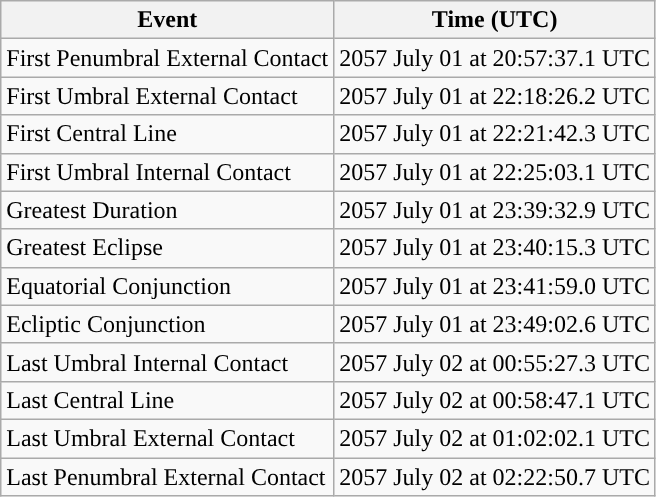<table class="wikitable">
<tr>
<th>Event</th>
<th>Time (UTC)</th>
</tr>
<tr>
<td>First Penumbral External Contact</td>
<td>2057 July 01 at 20:57:37.1 UTC</td>
</tr>
<tr>
<td>First Umbral External Contact</td>
<td>2057 July 01 at 22:18:26.2 UTC</td>
</tr>
<tr>
<td>First Central Line</td>
<td>2057 July 01 at 22:21:42.3 UTC</td>
</tr>
<tr>
<td>First Umbral Internal Contact</td>
<td>2057 July 01 at 22:25:03.1 UTC</td>
</tr>
<tr>
<td>Greatest Duration</td>
<td>2057 July 01 at 23:39:32.9 UTC</td>
</tr>
<tr>
<td>Greatest Eclipse</td>
<td>2057 July 01 at 23:40:15.3 UTC</td>
</tr>
<tr>
<td>Equatorial Conjunction</td>
<td>2057 July 01 at 23:41:59.0 UTC</td>
</tr>
<tr>
<td>Ecliptic Conjunction</td>
<td>2057 July 01 at 23:49:02.6 UTC</td>
</tr>
<tr>
<td>Last Umbral Internal Contact</td>
<td>2057 July 02 at 00:55:27.3 UTC</td>
</tr>
<tr>
<td>Last Central Line</td>
<td>2057 July 02 at 00:58:47.1 UTC</td>
</tr>
<tr>
<td>Last Umbral External Contact</td>
<td>2057 July 02 at 01:02:02.1 UTC</td>
</tr>
<tr>
<td>Last Penumbral External Contact</td>
<td>2057 July 02 at 02:22:50.7 UTC</td>
</tr>
</table>
